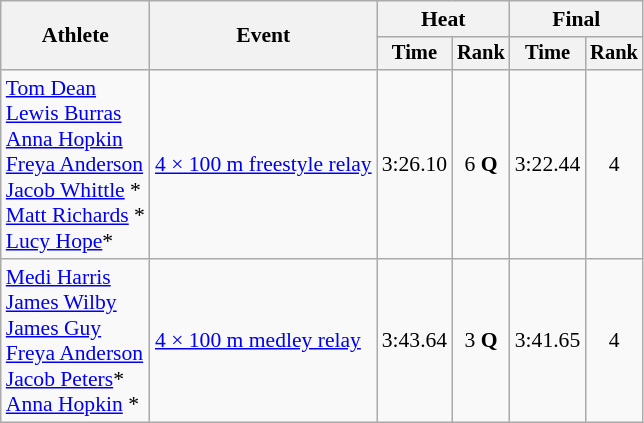<table class=wikitable style="font-size:90%">
<tr>
<th rowspan="2">Athlete</th>
<th rowspan="2">Event</th>
<th colspan="2">Heat</th>
<th colspan="2">Final</th>
</tr>
<tr style="font-size:95%">
<th>Time</th>
<th>Rank</th>
<th>Time</th>
<th>Rank</th>
</tr>
<tr style="text-align:center">
<td style="text-align:left"><a href='#'>Tom Dean</a><br><a href='#'>Lewis Burras</a><br><a href='#'>Anna Hopkin</a> <br><a href='#'>Freya Anderson</a><br><a href='#'>Jacob Whittle</a> *<br><a href='#'>Matt Richards</a> *<br><a href='#'>Lucy Hope</a>*</td>
<td style="text-align:left"><a href='#'>4 × 100 m freestyle relay</a></td>
<td>3:26.10</td>
<td>6 <strong>Q</strong></td>
<td>3:22.44</td>
<td>4</td>
</tr>
<tr style="text-align:center">
<td style="text-align:left"><a href='#'>Medi Harris</a> <br><a href='#'>James Wilby</a>  <br><a href='#'>James Guy</a> <br><a href='#'>Freya Anderson</a><br><a href='#'>Jacob Peters</a>*<br><a href='#'>Anna Hopkin</a> *</td>
<td style="text-align:left"><a href='#'>4 × 100 m medley relay</a></td>
<td>3:43.64</td>
<td>3 <strong>Q</strong></td>
<td>3:41.65</td>
<td>4</td>
</tr>
</table>
